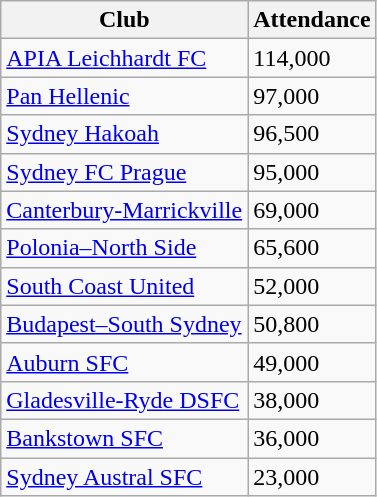<table class="wikitable col1left col2right">
<tr>
<th>Club</th>
<th>Attendance</th>
</tr>
<tr>
<td><a href='#'>APIA Leichhardt FC</a></td>
<td>114,000</td>
</tr>
<tr>
<td><a href='#'>Pan Hellenic</a></td>
<td>97,000</td>
</tr>
<tr>
<td><a href='#'>Sydney Hakoah</a></td>
<td>96,500</td>
</tr>
<tr>
<td><a href='#'>Sydney FC Prague</a></td>
<td>95,000</td>
</tr>
<tr>
<td><a href='#'>Canterbury-Marrickville</a></td>
<td>69,000</td>
</tr>
<tr>
<td><a href='#'>Polonia–North Side</a></td>
<td>65,600</td>
</tr>
<tr>
<td><a href='#'>South Coast United</a></td>
<td>52,000</td>
</tr>
<tr>
<td><a href='#'>Budapest–South Sydney</a></td>
<td>50,800</td>
</tr>
<tr>
<td><a href='#'>Auburn SFC</a></td>
<td>49,000</td>
</tr>
<tr>
<td><a href='#'>Gladesville-Ryde DSFC</a></td>
<td>38,000</td>
</tr>
<tr>
<td><a href='#'>Bankstown SFC</a></td>
<td>36,000</td>
</tr>
<tr>
<td><a href='#'>Sydney Austral SFC</a></td>
<td>23,000</td>
</tr>
</table>
